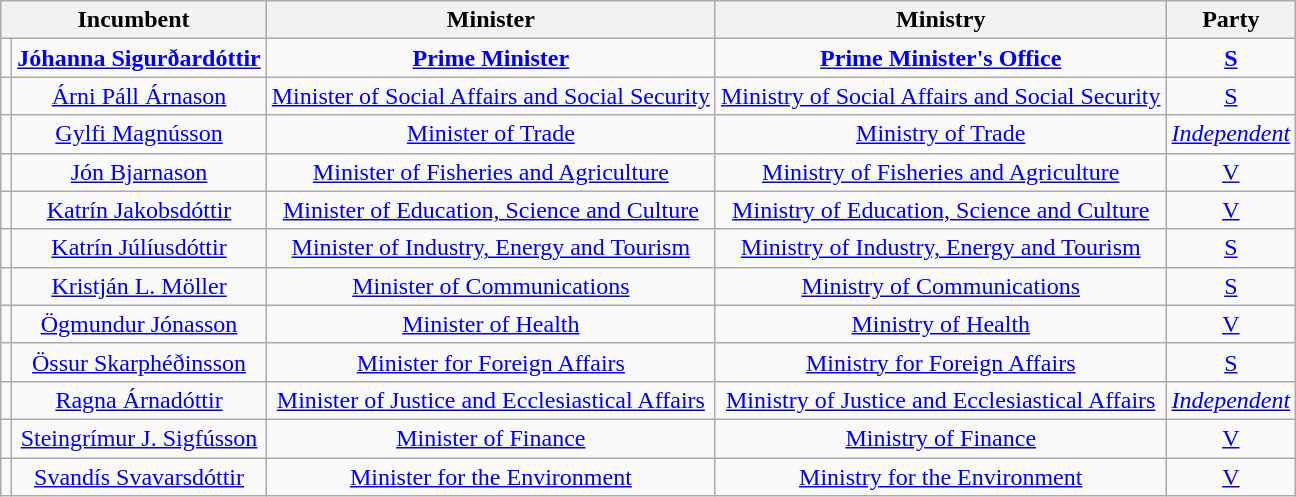<table class="wikitable" style="text-align: center;">
<tr>
<th colspan=2>Incumbent</th>
<th>Minister</th>
<th>Ministry</th>
<th>Party</th>
</tr>
<tr>
<td></td>
<td><strong><a href='#'>Jóhanna Sigurðardóttir</a></strong></td>
<td><strong><a href='#'>Prime Minister</a><br></strong></td>
<td><strong><a href='#'>Prime Minister's Office</a><br></strong></td>
<td><strong><a href='#'>S</a></strong></td>
</tr>
<tr>
<td></td>
<td><a href='#'>Árni Páll Árnason</a></td>
<td><a href='#'>Minister of Social Affairs and Social Security</a><br></td>
<td><a href='#'>Ministry of Social Affairs and Social Security</a><br></td>
<td><a href='#'>S</a></td>
</tr>
<tr>
<td></td>
<td><a href='#'>Gylfi Magnússon</a></td>
<td><a href='#'>Minister of Trade</a><br></td>
<td><a href='#'>Ministry of Trade</a><br></td>
<td><em><a href='#'>Independent</a></em></td>
</tr>
<tr>
<td></td>
<td><a href='#'>Jón Bjarnason</a></td>
<td><a href='#'>Minister of Fisheries and Agriculture</a><br></td>
<td><a href='#'>Ministry of Fisheries and Agriculture</a><br></td>
<td><a href='#'>V</a></td>
</tr>
<tr>
<td></td>
<td><a href='#'>Katrín Jakobsdóttir</a></td>
<td><a href='#'>Minister of Education, Science and Culture</a><br></td>
<td><a href='#'>Ministry of Education, Science and Culture</a><br></td>
<td><a href='#'>V</a></td>
</tr>
<tr>
<td></td>
<td><a href='#'>Katrín Júlíusdóttir</a></td>
<td><a href='#'>Minister of Industry, Energy and Tourism</a><br></td>
<td><a href='#'>Ministry of Industry, Energy and Tourism</a><br></td>
<td><a href='#'>S</a></td>
</tr>
<tr>
<td></td>
<td><a href='#'>Kristján L. Möller</a></td>
<td><a href='#'>Minister of Communications</a><br></td>
<td><a href='#'>Ministry of Communications</a><br></td>
<td><a href='#'>S</a></td>
</tr>
<tr>
<td></td>
<td><a href='#'>Ögmundur Jónasson</a></td>
<td><a href='#'>Minister of Health</a><br></td>
<td><a href='#'>Ministry of Health</a><br></td>
<td><a href='#'>V</a></td>
</tr>
<tr>
<td></td>
<td><a href='#'>Össur Skarphéðinsson</a></td>
<td><a href='#'>Minister for Foreign Affairs</a><br></td>
<td><a href='#'>Ministry for Foreign Affairs</a><br></td>
<td><a href='#'>S</a></td>
</tr>
<tr>
<td></td>
<td><a href='#'>Ragna Árnadóttir</a></td>
<td><a href='#'>Minister of Justice and Ecclesiastical Affairs</a><br></td>
<td><a href='#'>Ministry of Justice and Ecclesiastical Affairs</a><br></td>
<td><em><a href='#'>Independent</a></em></td>
</tr>
<tr>
<td></td>
<td><a href='#'>Steingrímur J. Sigfússon</a></td>
<td><a href='#'>Minister of Finance</a><br></td>
<td><a href='#'>Ministry of Finance</a><br></td>
<td><a href='#'>V</a></td>
</tr>
<tr>
<td></td>
<td><a href='#'>Svandís Svavarsdóttir</a></td>
<td><a href='#'>Minister for the Environment</a><br></td>
<td><a href='#'>Ministry for the Environment</a><br></td>
<td><a href='#'>V</a></td>
</tr>
</table>
